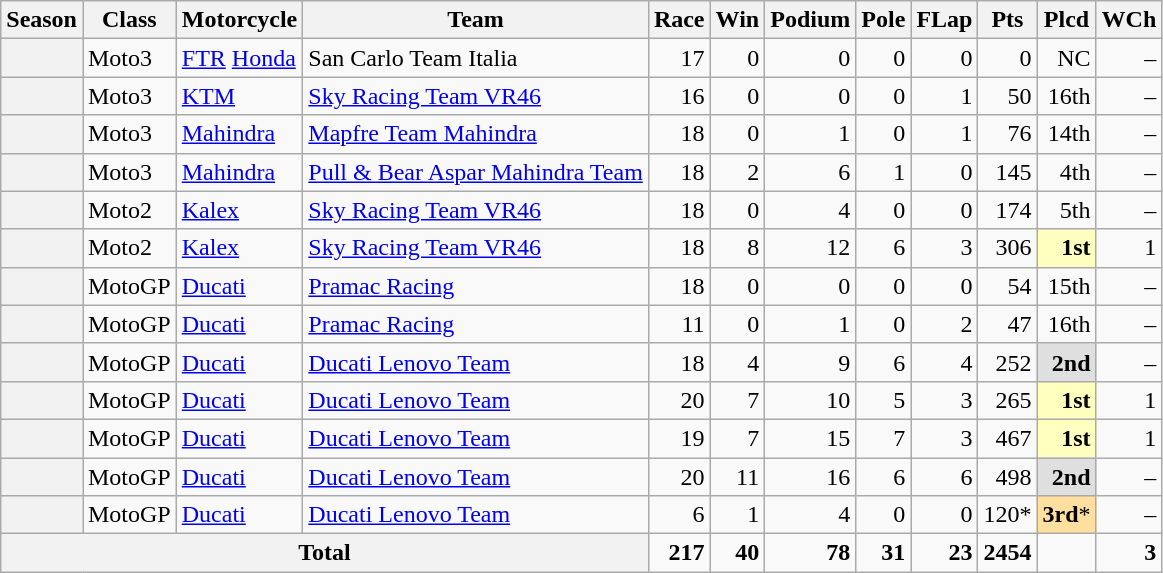<table class="wikitable" style="text-align:right;">
<tr>
<th>Season</th>
<th>Class</th>
<th>Motorcycle</th>
<th>Team</th>
<th>Race</th>
<th>Win</th>
<th>Podium</th>
<th>Pole</th>
<th>FLap</th>
<th>Pts</th>
<th>Plcd</th>
<th>WCh</th>
</tr>
<tr>
<th></th>
<td style="text-align:left;">Moto3</td>
<td style="text-align:left;"><a href='#'>FTR</a> <a href='#'>Honda</a></td>
<td style="text-align:left;">San Carlo Team Italia</td>
<td>17</td>
<td>0</td>
<td>0</td>
<td>0</td>
<td>0</td>
<td>0</td>
<td>NC</td>
<td>–</td>
</tr>
<tr>
<th></th>
<td style="text-align:left;">Moto3</td>
<td style="text-align:left;"><a href='#'>KTM</a></td>
<td style="text-align:left;"><a href='#'>Sky Racing Team VR46</a></td>
<td>16</td>
<td>0</td>
<td>0</td>
<td>0</td>
<td>1</td>
<td>50</td>
<td>16th</td>
<td>–</td>
</tr>
<tr>
<th></th>
<td style="text-align:left;">Moto3</td>
<td style="text-align:left;"><a href='#'>Mahindra</a></td>
<td style="text-align:left;"><a href='#'>Mapfre Team Mahindra</a></td>
<td>18</td>
<td>0</td>
<td>1</td>
<td>0</td>
<td>1</td>
<td>76</td>
<td>14th</td>
<td>–</td>
</tr>
<tr>
<th></th>
<td style="text-align:left;">Moto3</td>
<td style="text-align:left;"><a href='#'>Mahindra</a></td>
<td style="text-align:left;"><a href='#'>Pull & Bear Aspar Mahindra Team</a></td>
<td>18</td>
<td>2</td>
<td>6</td>
<td>1</td>
<td>0</td>
<td>145</td>
<td>4th</td>
<td>–</td>
</tr>
<tr>
<th></th>
<td style="text-align:left;">Moto2</td>
<td style="text-align:left;"><a href='#'>Kalex</a></td>
<td style="text-align:left;"><a href='#'>Sky Racing Team VR46</a></td>
<td>18</td>
<td>0</td>
<td>4</td>
<td>0</td>
<td>0</td>
<td>174</td>
<td>5th</td>
<td>–</td>
</tr>
<tr>
<th></th>
<td style="text-align:left;">Moto2</td>
<td style="text-align:left;"><a href='#'>Kalex</a></td>
<td style="text-align:left;"><a href='#'>Sky Racing Team VR46</a></td>
<td>18</td>
<td>8</td>
<td>12</td>
<td>6</td>
<td>3</td>
<td>306</td>
<td style="background:#FFFFBF;"><strong>1st</strong></td>
<td>1</td>
</tr>
<tr>
<th></th>
<td style="text-align:left;">MotoGP</td>
<td style="text-align:left;"><a href='#'>Ducati</a></td>
<td style="text-align:left;"><a href='#'>Pramac Racing</a></td>
<td>18</td>
<td>0</td>
<td>0</td>
<td>0</td>
<td>0</td>
<td>54</td>
<td>15th</td>
<td>–</td>
</tr>
<tr>
<th></th>
<td style="text-align:left;">MotoGP</td>
<td style="text-align:left;"><a href='#'>Ducati</a></td>
<td style="text-align:left;"><a href='#'>Pramac Racing</a></td>
<td>11</td>
<td>0</td>
<td>1</td>
<td>0</td>
<td>2</td>
<td>47</td>
<td>16th</td>
<td>–</td>
</tr>
<tr>
<th></th>
<td style="text-align:left;">MotoGP</td>
<td style="text-align:left;"><a href='#'>Ducati</a></td>
<td style="text-align:left;"><a href='#'>Ducati Lenovo Team</a></td>
<td>18</td>
<td>4</td>
<td>9</td>
<td>6</td>
<td>4</td>
<td>252</td>
<td style="background:#DFDFDF;"><strong>2nd</strong></td>
<td>–</td>
</tr>
<tr>
<th></th>
<td style="text-align:left;">MotoGP</td>
<td style="text-align:left;"><a href='#'>Ducati</a></td>
<td style="text-align:left;"><a href='#'>Ducati Lenovo Team</a></td>
<td>20</td>
<td>7</td>
<td>10</td>
<td>5</td>
<td>3</td>
<td>265</td>
<td style="background:#FFFFBF;"><strong>1st</strong></td>
<td>1</td>
</tr>
<tr>
<th></th>
<td style="text-align:left;">MotoGP</td>
<td style="text-align:left;"><a href='#'>Ducati</a></td>
<td style="text-align:left;"><a href='#'>Ducati Lenovo Team</a></td>
<td>19</td>
<td>7</td>
<td>15</td>
<td>7</td>
<td>3</td>
<td>467</td>
<td style="background:#FFFFBF;"><strong>1st</strong></td>
<td>1</td>
</tr>
<tr>
<th></th>
<td style="text-align:left;">MotoGP</td>
<td style="text-align:left;"><a href='#'>Ducati</a></td>
<td style="text-align:left;"><a href='#'>Ducati Lenovo Team</a></td>
<td>20</td>
<td>11</td>
<td>16</td>
<td>6</td>
<td>6</td>
<td>498</td>
<td style="background:#DFDFDF;"><strong>2nd</strong></td>
<td>–</td>
</tr>
<tr>
<th></th>
<td style="text-align:left;">MotoGP</td>
<td style="text-align:left;"><a href='#'>Ducati</a></td>
<td style="text-align:left;"><a href='#'>Ducati Lenovo Team</a></td>
<td>6</td>
<td>1</td>
<td>4</td>
<td>0</td>
<td>0</td>
<td>120*</td>
<td style="background:#FFDF9F;"><strong>3rd</strong>*</td>
<td>–</td>
</tr>
<tr>
<th colspan="4">Total</th>
<td><strong>217</strong></td>
<td><strong>40</strong></td>
<td><strong>78</strong></td>
<td><strong>31</strong></td>
<td><strong>23</strong></td>
<td><strong>2454</strong></td>
<td></td>
<td><strong>3</strong></td>
</tr>
</table>
